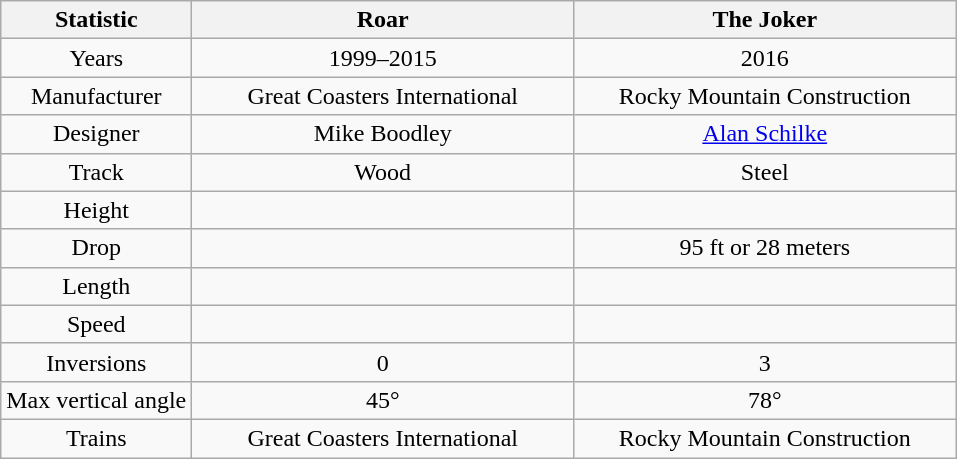<table class="wikitable" style="text-align:center;">
<tr>
<th width="20%">Statistic</th>
<th width="40%">Roar</th>
<th width="40%">The Joker</th>
</tr>
<tr>
<td>Years</td>
<td>1999–2015</td>
<td>2016</td>
</tr>
<tr>
<td>Manufacturer</td>
<td>Great Coasters International</td>
<td>Rocky Mountain Construction</td>
</tr>
<tr>
<td>Designer</td>
<td>Mike Boodley</td>
<td><a href='#'>Alan Schilke</a></td>
</tr>
<tr>
<td>Track</td>
<td>Wood</td>
<td>Steel</td>
</tr>
<tr>
<td>Height</td>
<td></td>
<td></td>
</tr>
<tr>
<td>Drop</td>
<td></td>
<td>95 ft or 28 meters</td>
</tr>
<tr>
<td>Length</td>
<td></td>
<td></td>
</tr>
<tr>
<td>Speed</td>
<td></td>
<td></td>
</tr>
<tr>
<td>Inversions</td>
<td>0</td>
<td>3</td>
</tr>
<tr>
<td>Max vertical angle</td>
<td>45°</td>
<td>78°</td>
</tr>
<tr>
<td>Trains</td>
<td>Great Coasters International</td>
<td>Rocky Mountain Construction</td>
</tr>
</table>
